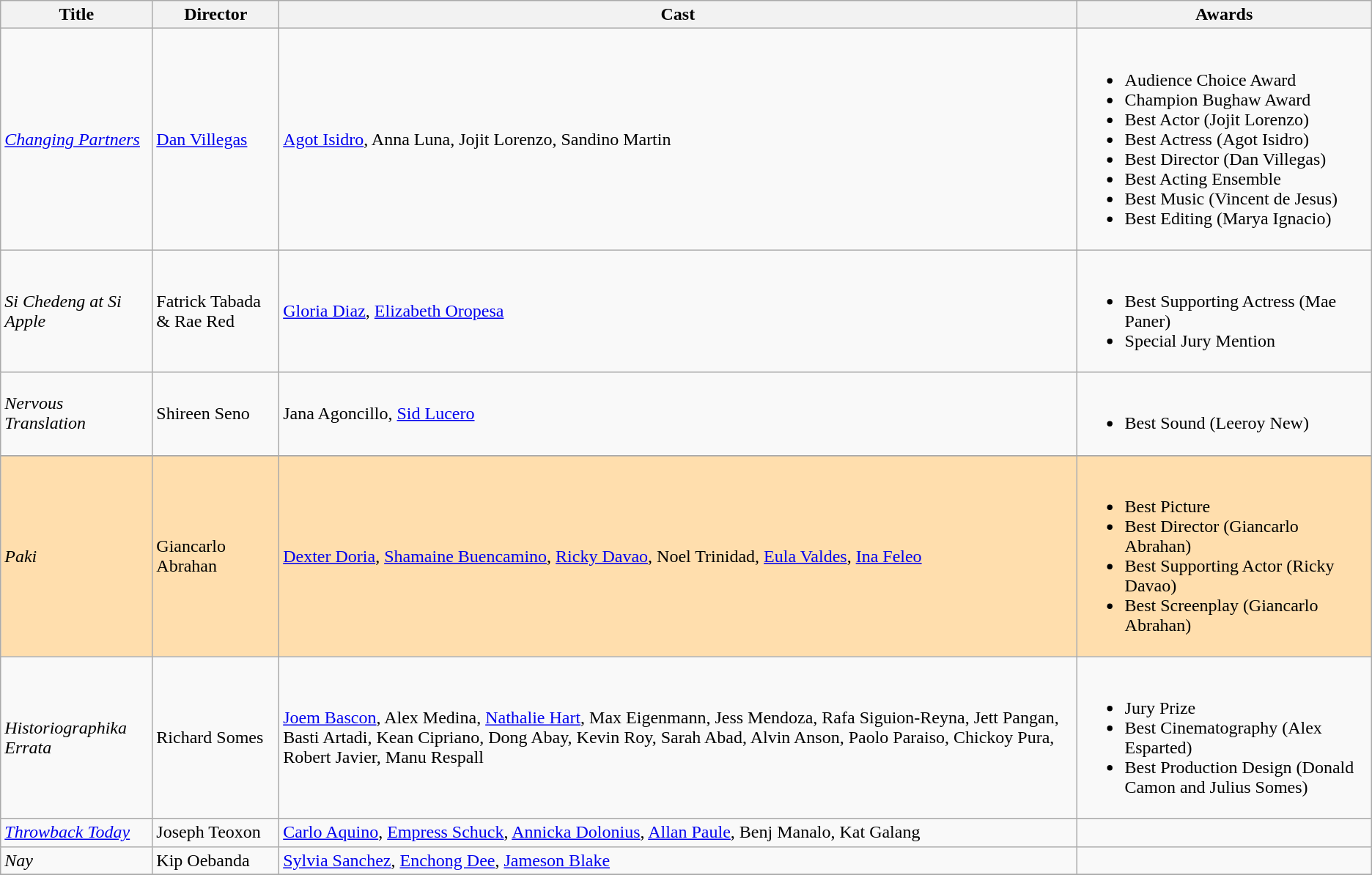<table class="wikitable">
<tr>
<th>Title</th>
<th>Director</th>
<th>Cast</th>
<th>Awards</th>
</tr>
<tr>
<td><em><a href='#'>Changing Partners</a></em></td>
<td><a href='#'>Dan Villegas</a></td>
<td><a href='#'>Agot Isidro</a>, Anna Luna, Jojit Lorenzo, Sandino Martin</td>
<td><br><ul><li>Audience Choice Award</li><li>Champion Bughaw Award</li><li>Best Actor (Jojit Lorenzo)</li><li>Best Actress (Agot Isidro)</li><li>Best Director (Dan Villegas)</li><li>Best Acting Ensemble</li><li>Best Music (Vincent de Jesus)</li><li>Best Editing (Marya Ignacio)</li></ul></td>
</tr>
<tr>
<td><em>Si Chedeng at Si Apple</em></td>
<td>Fatrick Tabada & Rae Red</td>
<td><a href='#'>Gloria Diaz</a>, <a href='#'>Elizabeth Oropesa</a></td>
<td><br><ul><li>Best Supporting Actress (Mae Paner)</li><li>Special Jury Mention</li></ul></td>
</tr>
<tr>
<td><em>Nervous Translation</em></td>
<td>Shireen Seno</td>
<td>Jana Agoncillo, <a href='#'>Sid Lucero</a></td>
<td><br><ul><li>Best Sound (Leeroy New)</li></ul></td>
</tr>
<tr>
</tr>
<tr style="background:#FFDEAD;">
<td><em>Paki</em></td>
<td>Giancarlo Abrahan</td>
<td><a href='#'>Dexter Doria</a>, <a href='#'>Shamaine Buencamino</a>, <a href='#'>Ricky Davao</a>, Noel Trinidad, <a href='#'>Eula Valdes</a>, <a href='#'>Ina Feleo</a></td>
<td><br><ul><li>Best Picture</li><li>Best Director (Giancarlo Abrahan)</li><li>Best Supporting Actor (Ricky Davao)</li><li>Best Screenplay (Giancarlo Abrahan)</li></ul></td>
</tr>
<tr>
<td><em>Historiographika Errata</em></td>
<td>Richard Somes</td>
<td><a href='#'>Joem Bascon</a>, Alex Medina, <a href='#'>Nathalie Hart</a>, Max Eigenmann, Jess Mendoza, Rafa Siguion-Reyna, Jett Pangan, Basti Artadi, Kean Cipriano, Dong Abay, Kevin Roy, Sarah Abad, Alvin Anson, Paolo Paraiso, Chickoy Pura, Robert Javier, Manu Respall</td>
<td><br><ul><li>Jury Prize</li><li>Best Cinematography (Alex Esparted)</li><li>Best Production Design (Donald Camon and Julius Somes)</li></ul></td>
</tr>
<tr>
<td><em><a href='#'>Throwback Today</a></em></td>
<td>Joseph Teoxon</td>
<td><a href='#'>Carlo Aquino</a>, <a href='#'>Empress Schuck</a>, <a href='#'>Annicka Dolonius</a>, <a href='#'>Allan Paule</a>, Benj Manalo, Kat Galang</td>
<td></td>
</tr>
<tr>
<td><em>Nay</em></td>
<td>Kip Oebanda</td>
<td><a href='#'>Sylvia Sanchez</a>, <a href='#'>Enchong Dee</a>, <a href='#'>Jameson Blake</a></td>
<td></td>
</tr>
<tr>
</tr>
</table>
